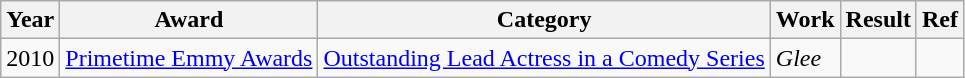<table class=wikitable>
<tr>
<th>Year</th>
<th>Award</th>
<th>Category</th>
<th>Work</th>
<th>Result</th>
<th>Ref</th>
</tr>
<tr>
<td>2010</td>
<td><a href='#'>Primetime Emmy Awards</a></td>
<td><a href='#'>Outstanding Lead Actress in a Comedy Series</a></td>
<td><em>Glee</em></td>
<td></td>
<td></td>
</tr>
</table>
